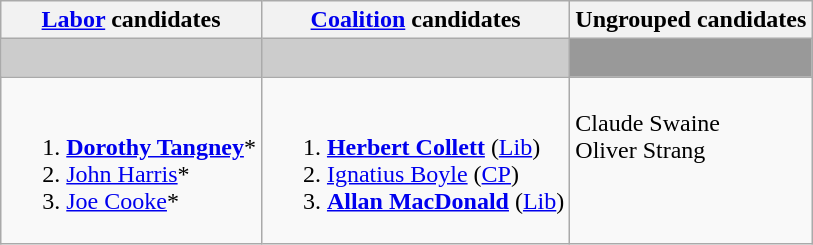<table class="wikitable">
<tr>
<th><a href='#'>Labor</a> candidates</th>
<th><a href='#'>Coalition</a> candidates</th>
<th>Ungrouped candidates</th>
</tr>
<tr bgcolor="#cccccc">
<td></td>
<td></td>
<td bgcolor="#999999"> </td>
</tr>
<tr>
<td><br><ol><li><strong><a href='#'>Dorothy Tangney</a></strong>*</li><li><a href='#'>John Harris</a>*</li><li><a href='#'>Joe Cooke</a>*</li></ol></td>
<td valign=top><br><ol><li><strong><a href='#'>Herbert Collett</a></strong> (<a href='#'>Lib</a>)</li><li><a href='#'>Ignatius Boyle</a> (<a href='#'>CP</a>)</li><li><strong><a href='#'>Allan MacDonald</a></strong> (<a href='#'>Lib</a>)</li></ol></td>
<td valign=top><br>Claude Swaine<br>
Oliver Strang</td>
</tr>
</table>
